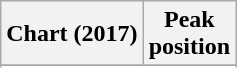<table class="wikitable sortable plainrowheaders" style="text-align:center">
<tr>
<th scope="col">Chart (2017)</th>
<th scope="col">Peak<br>position</th>
</tr>
<tr>
</tr>
<tr>
</tr>
<tr>
</tr>
<tr>
</tr>
</table>
